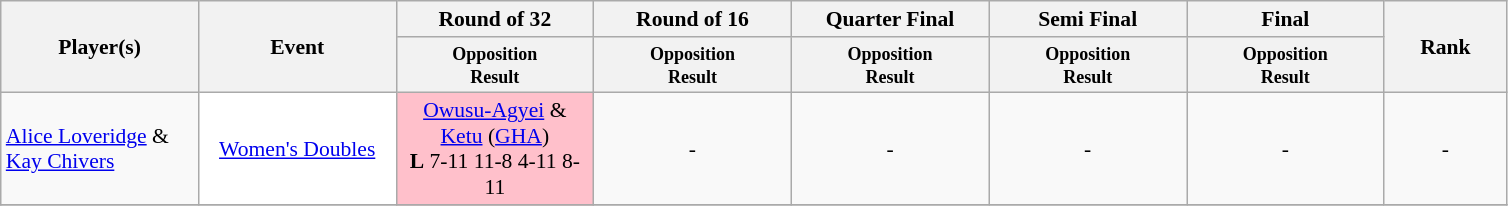<table class=wikitable style="font-size:90%">
<tr>
<th rowspan="2" style="width:125px;">Player(s)</th>
<th rowspan="2" style="width:125px;">Event</th>
<th width=125>Round of 32</th>
<th width=125>Round of 16</th>
<th width=125>Quarter Final</th>
<th width=125>Semi Final</th>
<th width=125>Final</th>
<th rowspan="2" style="width:75px;">Rank</th>
</tr>
<tr>
<th style="line-height:1em"><small>Opposition<br>Result</small></th>
<th style="line-height:1em"><small>Opposition<br>Result</small></th>
<th style="line-height:1em"><small>Opposition<br>Result</small></th>
<th style="line-height:1em"><small>Opposition<br>Result</small></th>
<th style="line-height:1em"><small>Opposition<br>Result</small></th>
</tr>
<tr>
<td><a href='#'>Alice Loveridge</a> &<br><a href='#'>Kay Chivers</a></td>
<td style="text-align:center; background:white;"><a href='#'>Women's Doubles</a></td>
<td style="text-align:center; background:pink;"> <a href='#'>Owusu-Agyei</a> &<br><a href='#'>Ketu</a> (<a href='#'>GHA</a>)<br><strong>L</strong> 7-11 11-8 4-11 8-11</td>
<td style="text-align:center; background:#white;">-</td>
<td style="text-align:center; background:#white;">-</td>
<td style="text-align:center; background:#white;">-</td>
<td style="text-align:center; background:#white;">-</td>
<td style="text-align:center; background:#white;">-</td>
</tr>
<tr>
</tr>
</table>
